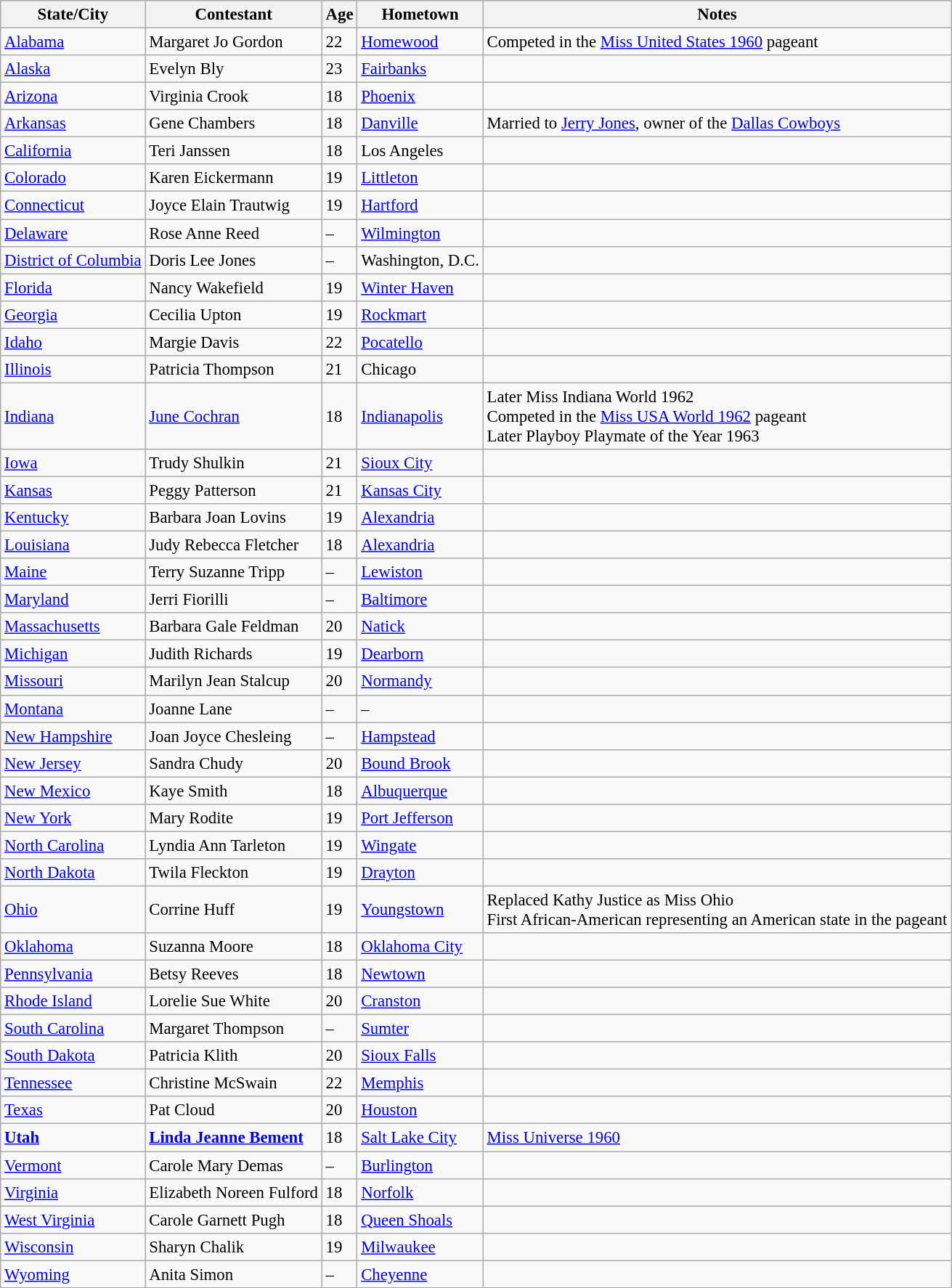<table class="wikitable sortable" style="font-size: 95%;">
<tr>
<th>State/City</th>
<th>Contestant</th>
<th>Age</th>
<th>Hometown</th>
<th>Notes</th>
</tr>
<tr>
<td><a href='#'>Alabama</a></td>
<td>Margaret Jo Gordon</td>
<td>22</td>
<td><a href='#'>Homewood</a></td>
<td>Competed in the <a href='#'>Miss United States 1960</a> pageant</td>
</tr>
<tr>
<td><a href='#'>Alaska</a></td>
<td>Evelyn Bly</td>
<td>23</td>
<td><a href='#'>Fairbanks</a></td>
<td></td>
</tr>
<tr>
<td><a href='#'>Arizona</a></td>
<td>Virginia Crook</td>
<td>18</td>
<td><a href='#'>Phoenix</a></td>
<td></td>
</tr>
<tr>
<td><a href='#'>Arkansas</a></td>
<td>Gene Chambers</td>
<td>18</td>
<td><a href='#'>Danville</a></td>
<td>Married to <a href='#'>Jerry Jones</a>, owner of the <a href='#'>Dallas Cowboys</a></td>
</tr>
<tr>
<td><a href='#'>California</a></td>
<td>Teri Janssen</td>
<td>18</td>
<td>Los Angeles</td>
<td></td>
</tr>
<tr>
<td><a href='#'>Colorado</a></td>
<td>Karen Eickermann</td>
<td>19</td>
<td><a href='#'>Littleton</a></td>
<td></td>
</tr>
<tr>
<td><a href='#'>Connecticut</a></td>
<td>Joyce Elain Trautwig</td>
<td>19</td>
<td><a href='#'>Hartford</a></td>
<td></td>
</tr>
<tr>
<td><a href='#'>Delaware</a></td>
<td>Rose Anne Reed</td>
<td>–</td>
<td><a href='#'>Wilmington</a></td>
<td></td>
</tr>
<tr>
<td><a href='#'>District of Columbia</a></td>
<td>Doris Lee Jones</td>
<td>–</td>
<td>Washington, D.C.</td>
<td></td>
</tr>
<tr>
<td><a href='#'>Florida</a></td>
<td>Nancy Wakefield</td>
<td>19</td>
<td><a href='#'>Winter Haven</a></td>
<td></td>
</tr>
<tr>
<td><a href='#'>Georgia</a></td>
<td>Cecilia Upton</td>
<td>19</td>
<td><a href='#'>Rockmart</a></td>
<td></td>
</tr>
<tr>
<td><a href='#'>Idaho</a></td>
<td>Margie Davis</td>
<td>22</td>
<td><a href='#'>Pocatello</a></td>
<td></td>
</tr>
<tr>
<td><a href='#'>Illinois</a></td>
<td>Patricia Thompson</td>
<td>21</td>
<td>Chicago</td>
<td></td>
</tr>
<tr>
<td><a href='#'>Indiana</a></td>
<td><a href='#'>June Cochran</a></td>
<td>18</td>
<td><a href='#'>Indianapolis</a></td>
<td>Later Miss Indiana World 1962<br>Competed in the <a href='#'>Miss USA World 1962</a> pageant<br>Later Playboy Playmate of the Year 1963</td>
</tr>
<tr>
<td><a href='#'>Iowa</a></td>
<td>Trudy Shulkin</td>
<td>21</td>
<td><a href='#'>Sioux City</a></td>
<td></td>
</tr>
<tr>
<td><a href='#'>Kansas</a></td>
<td>Peggy Patterson</td>
<td>21</td>
<td><a href='#'>Kansas City</a></td>
<td></td>
</tr>
<tr>
<td><a href='#'>Kentucky</a></td>
<td>Barbara Joan Lovins</td>
<td>19</td>
<td><a href='#'>Alexandria</a></td>
<td></td>
</tr>
<tr>
<td><a href='#'>Louisiana</a></td>
<td>Judy Rebecca Fletcher</td>
<td>18</td>
<td><a href='#'>Alexandria</a></td>
<td></td>
</tr>
<tr>
<td><a href='#'>Maine</a></td>
<td>Terry Suzanne Tripp</td>
<td>–</td>
<td><a href='#'>Lewiston</a></td>
<td></td>
</tr>
<tr>
<td><a href='#'>Maryland</a></td>
<td>Jerri Fiorilli</td>
<td>–</td>
<td><a href='#'>Baltimore</a></td>
<td></td>
</tr>
<tr>
<td><a href='#'>Massachusetts</a></td>
<td>Barbara Gale Feldman</td>
<td>20</td>
<td><a href='#'>Natick</a></td>
<td></td>
</tr>
<tr>
<td><a href='#'>Michigan</a></td>
<td>Judith Richards</td>
<td>19</td>
<td><a href='#'>Dearborn</a></td>
<td></td>
</tr>
<tr>
<td><a href='#'>Missouri</a></td>
<td>Marilyn Jean Stalcup</td>
<td>20</td>
<td><a href='#'>Normandy</a></td>
<td></td>
</tr>
<tr>
<td><a href='#'>Montana</a></td>
<td>Joanne Lane</td>
<td>–</td>
<td>–</td>
<td></td>
</tr>
<tr>
<td><a href='#'>New Hampshire</a></td>
<td>Joan Joyce Chesleing</td>
<td>–</td>
<td><a href='#'>Hampstead</a></td>
<td></td>
</tr>
<tr>
<td><a href='#'>New Jersey</a></td>
<td>Sandra Chudy</td>
<td>20</td>
<td><a href='#'>Bound Brook</a></td>
<td></td>
</tr>
<tr>
<td><a href='#'>New Mexico</a></td>
<td>Kaye Smith</td>
<td>18</td>
<td><a href='#'>Albuquerque</a></td>
<td></td>
</tr>
<tr>
<td><a href='#'>New York</a></td>
<td>Mary Rodite</td>
<td>19</td>
<td><a href='#'>Port Jefferson</a></td>
<td></td>
</tr>
<tr>
<td><a href='#'>North Carolina</a></td>
<td>Lyndia Ann Tarleton</td>
<td>19</td>
<td><a href='#'>Wingate</a></td>
<td></td>
</tr>
<tr>
<td><a href='#'>North Dakota</a></td>
<td>Twila Fleckton</td>
<td>19</td>
<td><a href='#'>Drayton</a></td>
<td></td>
</tr>
<tr>
<td><a href='#'>Ohio</a></td>
<td>Corrine Huff</td>
<td>19</td>
<td><a href='#'>Youngstown</a></td>
<td>Replaced Kathy Justice as Miss Ohio<br>First African-American representing an American state in the pageant</td>
</tr>
<tr>
<td><a href='#'>Oklahoma</a></td>
<td>Suzanna Moore</td>
<td>18</td>
<td><a href='#'>Oklahoma City</a></td>
<td></td>
</tr>
<tr>
<td><a href='#'>Pennsylvania</a></td>
<td>Betsy Reeves</td>
<td>18</td>
<td><a href='#'>Newtown</a></td>
<td></td>
</tr>
<tr>
<td><a href='#'>Rhode Island</a></td>
<td>Lorelie Sue White</td>
<td>20</td>
<td><a href='#'>Cranston</a></td>
<td></td>
</tr>
<tr>
<td><a href='#'>South Carolina</a></td>
<td>Margaret Thompson</td>
<td>–</td>
<td><a href='#'>Sumter</a></td>
<td></td>
</tr>
<tr>
<td><a href='#'>South Dakota</a></td>
<td>Patricia Klith</td>
<td>20</td>
<td><a href='#'>Sioux Falls</a></td>
<td></td>
</tr>
<tr>
<td><a href='#'>Tennessee</a></td>
<td>Christine McSwain</td>
<td>22</td>
<td><a href='#'>Memphis</a></td>
<td></td>
</tr>
<tr>
<td><a href='#'>Texas</a></td>
<td>Pat Cloud</td>
<td>20</td>
<td><a href='#'>Houston</a></td>
<td></td>
</tr>
<tr>
<td><a href='#'><strong>Utah</strong></a></td>
<td><strong><a href='#'>Linda Jeanne Bement</a></strong></td>
<td>18</td>
<td><a href='#'>Salt Lake City</a></td>
<td><a href='#'>Miss Universe 1960</a></td>
</tr>
<tr>
<td><a href='#'>Vermont</a></td>
<td>Carole Mary Demas</td>
<td>–</td>
<td><a href='#'>Burlington</a></td>
<td></td>
</tr>
<tr>
<td><a href='#'>Virginia</a></td>
<td>Elizabeth Noreen Fulford</td>
<td>18</td>
<td><a href='#'>Norfolk</a></td>
<td></td>
</tr>
<tr>
<td><a href='#'>West Virginia</a></td>
<td>Carole Garnett Pugh</td>
<td>18</td>
<td><a href='#'>Queen Shoals</a></td>
<td></td>
</tr>
<tr>
<td><a href='#'>Wisconsin</a></td>
<td>Sharyn Chalik</td>
<td>19</td>
<td><a href='#'>Milwaukee</a></td>
<td></td>
</tr>
<tr>
<td><a href='#'>Wyoming</a></td>
<td>Anita Simon</td>
<td>–</td>
<td><a href='#'>Cheyenne</a></td>
<td></td>
</tr>
</table>
